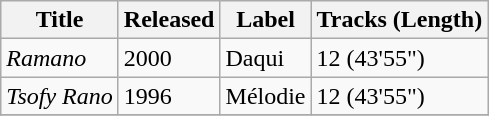<table class="wikitable">
<tr>
<th>Title</th>
<th>Released</th>
<th>Label</th>
<th>Tracks (Length)</th>
</tr>
<tr>
<td><em>Ramano</em></td>
<td>2000</td>
<td>Daqui</td>
<td>12 (43'55")</td>
</tr>
<tr>
<td><em>Tsofy Rano</em></td>
<td>1996</td>
<td>Mélodie</td>
<td>12 (43'55")</td>
</tr>
<tr>
</tr>
</table>
